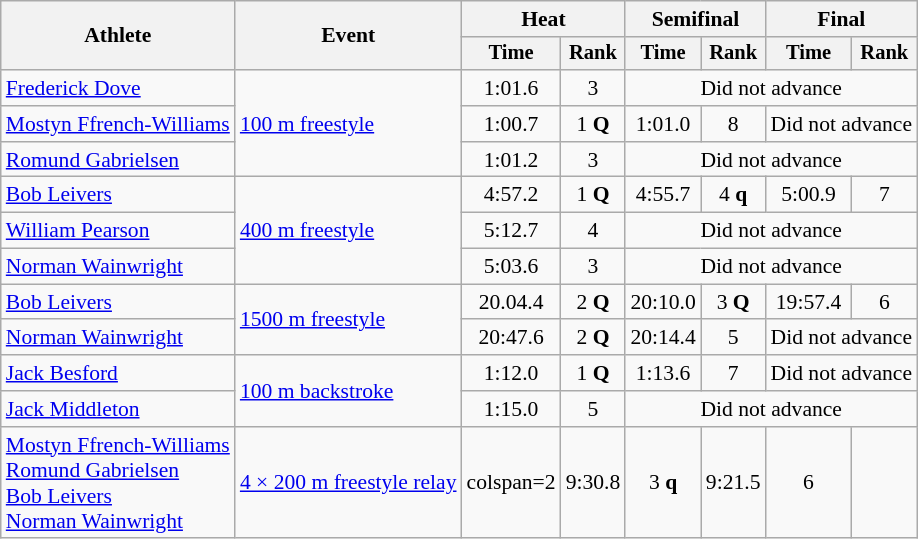<table class=wikitable style="font-size:90%;">
<tr>
<th rowspan=2>Athlete</th>
<th rowspan=2>Event</th>
<th colspan=2>Heat</th>
<th colspan=2>Semifinal</th>
<th colspan=2>Final</th>
</tr>
<tr style="font-size:95%">
<th>Time</th>
<th>Rank</th>
<th>Time</th>
<th>Rank</th>
<th>Time</th>
<th>Rank</th>
</tr>
<tr align=center>
<td align=left><a href='#'>Frederick Dove</a></td>
<td rowspan=3 align=left><a href='#'>100 m freestyle</a></td>
<td>1:01.6</td>
<td>3</td>
<td colspan=4>Did not advance</td>
</tr>
<tr align=center>
<td align=left><a href='#'>Mostyn Ffrench-Williams</a></td>
<td>1:00.7</td>
<td>1 <strong>Q</strong></td>
<td>1:01.0</td>
<td>8</td>
<td colspan=2>Did not advance</td>
</tr>
<tr align=center>
<td align=left><a href='#'>Romund Gabrielsen</a></td>
<td>1:01.2</td>
<td>3</td>
<td colspan=4>Did not advance</td>
</tr>
<tr align=center>
<td align=left><a href='#'>Bob Leivers</a></td>
<td rowspan=3 align=left><a href='#'>400 m freestyle</a></td>
<td>4:57.2</td>
<td>1 <strong>Q</strong></td>
<td>4:55.7</td>
<td>4 <strong>q</strong></td>
<td>5:00.9</td>
<td>7</td>
</tr>
<tr align=center>
<td align=left><a href='#'>William Pearson</a></td>
<td>5:12.7</td>
<td>4</td>
<td colspan=4>Did not advance</td>
</tr>
<tr align=center>
<td align=left><a href='#'>Norman Wainwright</a></td>
<td>5:03.6</td>
<td>3</td>
<td colspan=4>Did not advance</td>
</tr>
<tr align=center>
<td align=left><a href='#'>Bob Leivers</a></td>
<td rowspan=2 align=left><a href='#'>1500 m freestyle</a></td>
<td>20.04.4</td>
<td>2 <strong>Q</strong></td>
<td>20:10.0</td>
<td>3 <strong>Q</strong></td>
<td>19:57.4</td>
<td>6</td>
</tr>
<tr align=center>
<td align=left><a href='#'>Norman Wainwright</a></td>
<td>20:47.6</td>
<td>2 <strong>Q</strong></td>
<td>20:14.4</td>
<td>5</td>
<td colspan=2>Did not advance</td>
</tr>
<tr align=center>
<td align=left><a href='#'>Jack Besford</a></td>
<td rowspan=2 align=left><a href='#'>100 m backstroke</a></td>
<td>1:12.0</td>
<td>1 <strong>Q</strong></td>
<td>1:13.6</td>
<td>7</td>
<td colspan=2>Did not advance</td>
</tr>
<tr align=center>
<td align=left><a href='#'>Jack Middleton</a></td>
<td>1:15.0</td>
<td>5</td>
<td colspan=4>Did not advance</td>
</tr>
<tr align=center>
<td align=left><a href='#'>Mostyn Ffrench-Williams</a><br><a href='#'>Romund Gabrielsen</a><br><a href='#'>Bob Leivers</a><br><a href='#'>Norman Wainwright</a></td>
<td align=left><a href='#'>4 × 200 m freestyle relay</a></td>
<td>colspan=2 </td>
<td>9:30.8</td>
<td>3 <strong>q</strong></td>
<td>9:21.5</td>
<td>6</td>
</tr>
</table>
